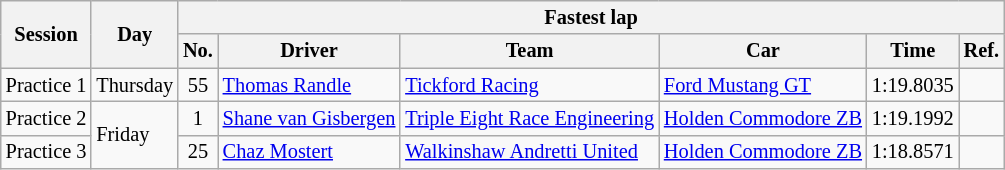<table class="wikitable" style="font-size: 85%">
<tr>
<th rowspan="2">Session</th>
<th rowspan="2">Day</th>
<th colspan="6">Fastest lap</th>
</tr>
<tr>
<th>No.</th>
<th>Driver</th>
<th>Team</th>
<th>Car</th>
<th>Time</th>
<th>Ref.</th>
</tr>
<tr>
<td nowrap>Practice 1</td>
<td>Thursday</td>
<td align="center">55</td>
<td> <a href='#'>Thomas Randle</a></td>
<td><a href='#'>Tickford Racing</a></td>
<td><a href='#'>Ford Mustang GT</a></td>
<td>1:19.8035</td>
<td align="center"></td>
</tr>
<tr>
<td nowrap>Practice 2</td>
<td rowspan=2>Friday</td>
<td align="center">1</td>
<td nowrap> <a href='#'>Shane van Gisbergen</a></td>
<td nowrap><a href='#'>Triple Eight Race Engineering</a></td>
<td nowrap><a href='#'>Holden Commodore ZB</a></td>
<td>1:19.1992</td>
<td align="center"></td>
</tr>
<tr>
<td nowrap>Practice 3</td>
<td align="center">25</td>
<td> <a href='#'>Chaz Mostert</a></td>
<td><a href='#'>Walkinshaw Andretti United</a></td>
<td><a href='#'>Holden Commodore ZB</a></td>
<td>1:18.8571</td>
<td align="center"></td>
</tr>
</table>
